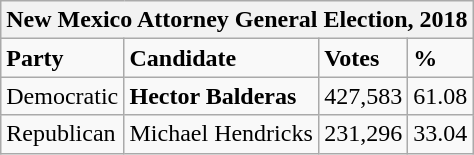<table class="wikitable">
<tr>
<th colspan="4">New Mexico Attorney General Election, 2018</th>
</tr>
<tr>
<td><strong>Party</strong></td>
<td><strong>Candidate</strong></td>
<td><strong>Votes</strong></td>
<td><strong>%</strong></td>
</tr>
<tr>
<td>Democratic</td>
<td><strong>Hector Balderas</strong></td>
<td>427,583</td>
<td>61.08</td>
</tr>
<tr>
<td>Republican</td>
<td>Michael Hendricks</td>
<td>231,296</td>
<td>33.04</td>
</tr>
</table>
